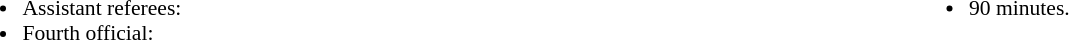<table style="width:100%; font-size:90%">
<tr>
<td style="width:50%; vertical-align:top"><br><ul><li>Assistant referees:</li><li>Fourth official:</li></ul></td>
<td style="width:50%; vertical-align:top"><br><ul><li>90 minutes.</li></ul></td>
</tr>
</table>
